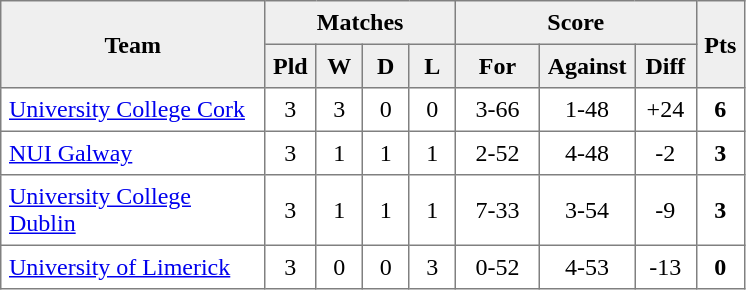<table style=border-collapse:collapse border=1 cellspacing=0 cellpadding=5>
<tr align=center bgcolor=#efefef>
<th rowspan=2 width=165>Team</th>
<th colspan=4>Matches</th>
<th colspan=3>Score</th>
<th rowspan=2width=20>Pts</th>
</tr>
<tr align=center bgcolor=#efefef>
<th width=20>Pld</th>
<th width=20>W</th>
<th width=20>D</th>
<th width=20>L</th>
<th width=45>For</th>
<th width=45>Against</th>
<th width=30>Diff</th>
</tr>
<tr align=center>
<td style="text-align:left;"><a href='#'>University College Cork</a></td>
<td>3</td>
<td>3</td>
<td>0</td>
<td>0</td>
<td>3-66</td>
<td>1-48</td>
<td>+24</td>
<td><strong>6</strong></td>
</tr>
<tr align=center>
<td style="text-align:left;"><a href='#'>NUI Galway</a></td>
<td>3</td>
<td>1</td>
<td>1</td>
<td>1</td>
<td>2-52</td>
<td>4-48</td>
<td>-2</td>
<td><strong>3</strong></td>
</tr>
<tr align=center>
<td style="text-align:left;"><a href='#'>University College Dublin</a></td>
<td>3</td>
<td>1</td>
<td>1</td>
<td>1</td>
<td>7-33</td>
<td>3-54</td>
<td>-9</td>
<td><strong>3</strong></td>
</tr>
<tr align=center>
<td style="text-align:left;"><a href='#'>University of Limerick</a></td>
<td>3</td>
<td>0</td>
<td>0</td>
<td>3</td>
<td>0-52</td>
<td>4-53</td>
<td>-13</td>
<td><strong>0</strong></td>
</tr>
</table>
